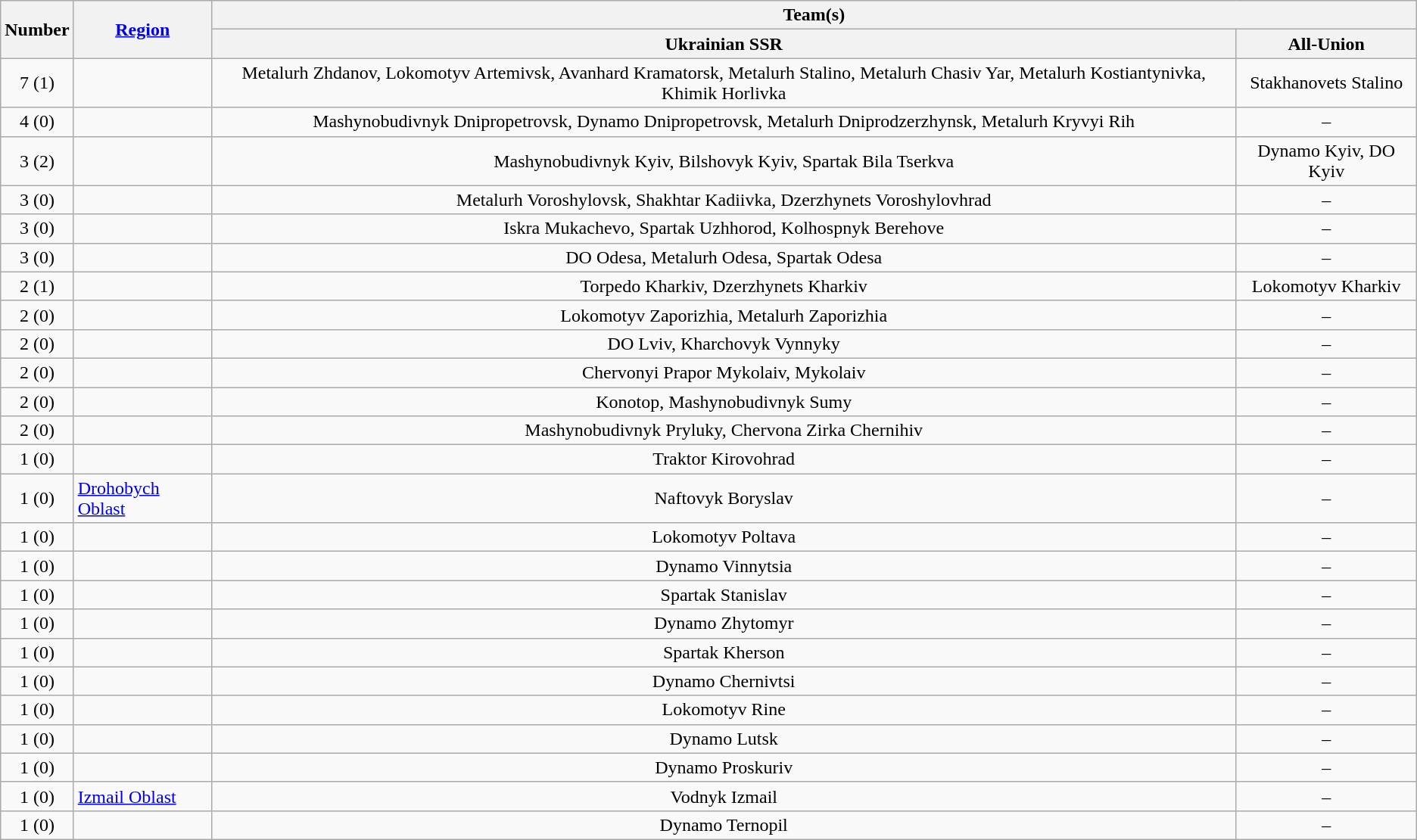<table class="wikitable" style="text-align:center">
<tr>
<th rowspan=2>Number</th>
<th rowspan=2><a href='#'>Region</a></th>
<th colspan=2>Team(s)</th>
</tr>
<tr>
<th>Ukrainian SSR</th>
<th>All-Union</th>
</tr>
<tr>
<td rowspan="1">7 (1)</td>
<td align="left"></td>
<td>Metalurh Zhdanov, Lokomotyv Artemivsk, Avanhard Kramatorsk, Metalurh Stalino, Metalurh Chasiv Yar, Metalurh Kostiantynivka, Khimik Horlivka</td>
<td>Stakhanovets Stalino</td>
</tr>
<tr>
<td rowspan="1">4 (0)</td>
<td align="left"></td>
<td>Mashynobudivnyk Dnipropetrovsk, Dynamo Dnipropetrovsk, Metalurh Dniprodzerzhynsk, Metalurh Kryvyi Rih</td>
<td>–</td>
</tr>
<tr>
<td rowspan="1">3 (2)</td>
<td align="left"></td>
<td>Mashynobudivnyk Kyiv, Bilshovyk Kyiv, Spartak Bila Tserkva</td>
<td>Dynamo Kyiv, DO Kyiv</td>
</tr>
<tr>
<td rowspan="1">3 (0)</td>
<td align="left"></td>
<td>Metalurh Voroshylovsk, Shakhtar Kadiivka, Dzerzhynets Voroshylovhrad</td>
<td>–</td>
</tr>
<tr>
<td rowspan="1">3 (0)</td>
<td align="left"></td>
<td>Iskra Mukachevo, Spartak Uzhhorod, Kolhospnyk Berehove</td>
<td>–</td>
</tr>
<tr>
<td rowspan="1">3 (0)</td>
<td align="left"></td>
<td>DO Odesa, Metalurh Odesa, Spartak Odesa</td>
<td>–</td>
</tr>
<tr>
<td rowspan="1">2 (1)</td>
<td align="left"></td>
<td>Torpedo Kharkiv, Dzerzhynets Kharkiv</td>
<td>Lokomotyv Kharkiv</td>
</tr>
<tr>
<td rowspan="1">2 (0)</td>
<td align="left"></td>
<td>Lokomotyv Zaporizhia, Metalurh Zaporizhia</td>
<td>–</td>
</tr>
<tr>
<td rowspan="1">2 (0)</td>
<td align="left"></td>
<td>DO Lviv, Kharchovyk Vynnyky</td>
<td>–</td>
</tr>
<tr>
<td rowspan="1">2 (0)</td>
<td align="left"></td>
<td>Chervonyi Prapor Mykolaiv, Mykolaiv</td>
<td>–</td>
</tr>
<tr>
<td rowspan="1">2 (0)</td>
<td align="left"></td>
<td>Konotop, Mashynobudivnyk Sumy</td>
<td>–</td>
</tr>
<tr>
<td rowspan="1">2 (0)</td>
<td align="left"></td>
<td>Mashynobudivnyk Pryluky, Chervona Zirka Chernihiv</td>
<td>–</td>
</tr>
<tr>
<td rowspan="1">1 (0)</td>
<td align="left"></td>
<td>Traktor Kirovohrad</td>
<td>–</td>
</tr>
<tr>
<td rowspan="1">1 (0)</td>
<td align="left"> <a href='#'>Drohobych Oblast</a></td>
<td>Naftovyk Boryslav</td>
<td>–</td>
</tr>
<tr>
<td rowspan="1">1 (0)</td>
<td align="left"></td>
<td>Lokomotyv Poltava</td>
<td>–</td>
</tr>
<tr>
<td rowspan="1">1 (0)</td>
<td align="left"></td>
<td>Dynamo Vinnytsia</td>
<td>–</td>
</tr>
<tr>
<td rowspan="1">1 (0)</td>
<td align="left"></td>
<td>Spartak Stanislav</td>
<td>–</td>
</tr>
<tr>
<td rowspan="1">1 (0)</td>
<td align="left"></td>
<td>Dynamo Zhytomyr</td>
<td>–</td>
</tr>
<tr>
<td rowspan="1">1 (0)</td>
<td align="left"></td>
<td>Spartak Kherson</td>
<td>–</td>
</tr>
<tr>
<td rowspan="1">1 (0)</td>
<td align="left"></td>
<td>Dynamo Chernivtsi</td>
<td>–</td>
</tr>
<tr>
<td rowspan="1">1 (0)</td>
<td align="left"></td>
<td>Lokomotyv Rine</td>
<td>–</td>
</tr>
<tr>
<td rowspan="1">1 (0)</td>
<td align="left"></td>
<td>Dynamo Lutsk</td>
<td>–</td>
</tr>
<tr>
<td rowspan="1">1 (0)</td>
<td align="left"></td>
<td>Dynamo Proskuriv</td>
<td>–</td>
</tr>
<tr>
<td rowspan="1">1 (0)</td>
<td align="left"> <a href='#'>Izmail Oblast</a></td>
<td>Vodnyk Izmail</td>
<td>–</td>
</tr>
<tr>
<td rowspan="1">1 (0)</td>
<td align="left"></td>
<td>Dynamo Ternopil</td>
<td>–</td>
</tr>
</table>
